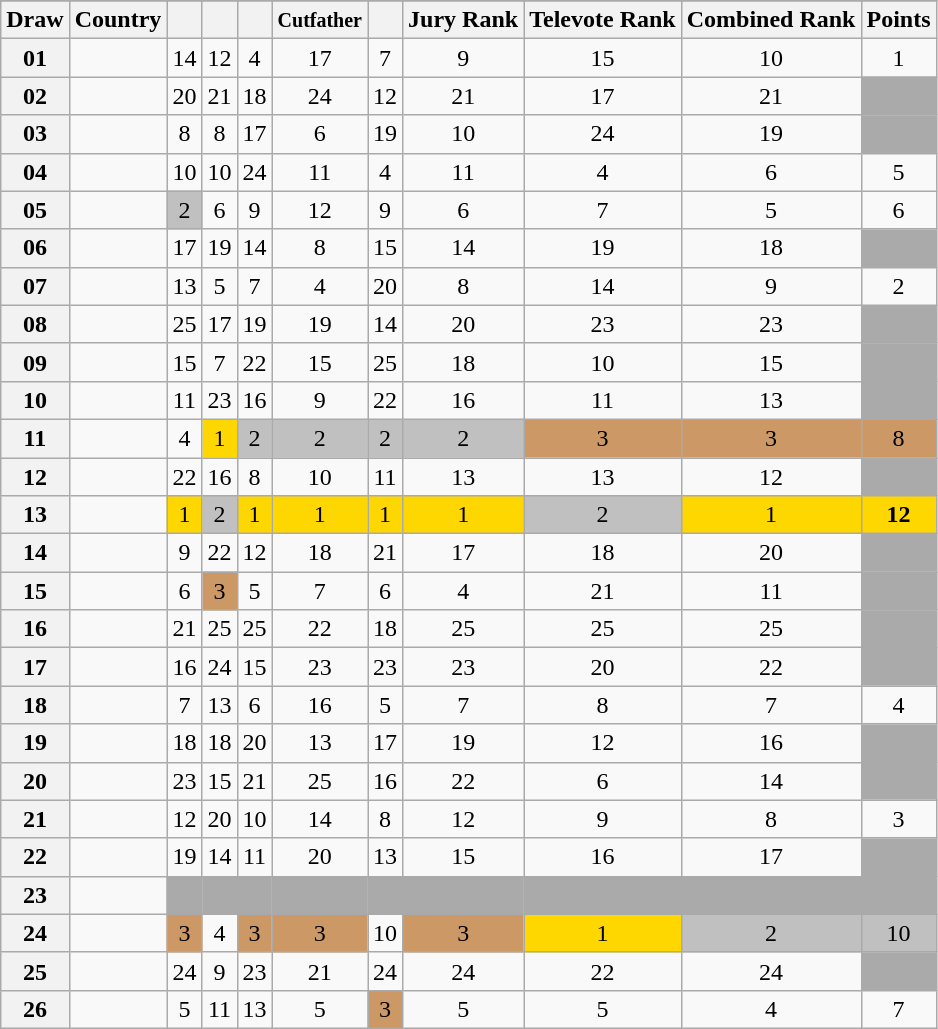<table class="sortable wikitable collapsible plainrowheaders" style="text-align:center;">
<tr>
</tr>
<tr>
<th scope="col">Draw</th>
<th scope="col">Country</th>
<th scope="col"><small></small></th>
<th scope="col"><small></small></th>
<th scope="col"><small></small></th>
<th scope="col"><small>Cutfather</small></th>
<th scope="col"><small></small></th>
<th scope="col">Jury Rank</th>
<th scope="col">Televote Rank</th>
<th scope="col">Combined Rank</th>
<th scope="col">Points</th>
</tr>
<tr>
<th scope="row" style="text-align:center;">01</th>
<td style="text-align:left;"></td>
<td>14</td>
<td>12</td>
<td>4</td>
<td>17</td>
<td>7</td>
<td>9</td>
<td>15</td>
<td>10</td>
<td>1</td>
</tr>
<tr>
<th scope="row" style="text-align:center;">02</th>
<td style="text-align:left;"></td>
<td>20</td>
<td>21</td>
<td>18</td>
<td>24</td>
<td>12</td>
<td>21</td>
<td>17</td>
<td>21</td>
<td style="background:#AAAAAA;"></td>
</tr>
<tr>
<th scope="row" style="text-align:center;">03</th>
<td style="text-align:left;"></td>
<td>8</td>
<td>8</td>
<td>17</td>
<td>6</td>
<td>19</td>
<td>10</td>
<td>24</td>
<td>19</td>
<td style="background:#AAAAAA;"></td>
</tr>
<tr>
<th scope="row" style="text-align:center;">04</th>
<td style="text-align:left;"></td>
<td>10</td>
<td>10</td>
<td>24</td>
<td>11</td>
<td>4</td>
<td>11</td>
<td>4</td>
<td>6</td>
<td>5</td>
</tr>
<tr>
<th scope="row" style="text-align:center;">05</th>
<td style="text-align:left;"></td>
<td style="background:silver;">2</td>
<td>6</td>
<td>9</td>
<td>12</td>
<td>9</td>
<td>6</td>
<td>7</td>
<td>5</td>
<td>6</td>
</tr>
<tr>
<th scope="row" style="text-align:center;">06</th>
<td style="text-align:left;"></td>
<td>17</td>
<td>19</td>
<td>14</td>
<td>8</td>
<td>15</td>
<td>14</td>
<td>19</td>
<td>18</td>
<td style="background:#AAAAAA;"></td>
</tr>
<tr>
<th scope="row" style="text-align:center;">07</th>
<td style="text-align:left;"></td>
<td>13</td>
<td>5</td>
<td>7</td>
<td>4</td>
<td>20</td>
<td>8</td>
<td>14</td>
<td>9</td>
<td>2</td>
</tr>
<tr>
<th scope="row" style="text-align:center;">08</th>
<td style="text-align:left;"></td>
<td>25</td>
<td>17</td>
<td>19</td>
<td>19</td>
<td>14</td>
<td>20</td>
<td>23</td>
<td>23</td>
<td style="background:#AAAAAA;"></td>
</tr>
<tr>
<th scope="row" style="text-align:center;">09</th>
<td style="text-align:left;"></td>
<td>15</td>
<td>7</td>
<td>22</td>
<td>15</td>
<td>25</td>
<td>18</td>
<td>10</td>
<td>15</td>
<td style="background:#AAAAAA;"></td>
</tr>
<tr>
<th scope="row" style="text-align:center;">10</th>
<td style="text-align:left;"></td>
<td>11</td>
<td>23</td>
<td>16</td>
<td>9</td>
<td>22</td>
<td>16</td>
<td>11</td>
<td>13</td>
<td style="background:#AAAAAA;"></td>
</tr>
<tr>
<th scope="row" style="text-align:center;">11</th>
<td style="text-align:left;"></td>
<td>4</td>
<td style="background:gold;">1</td>
<td style="background:silver;">2</td>
<td style="background:silver;">2</td>
<td style="background:silver;">2</td>
<td style="background:silver;">2</td>
<td style="background:#CC9966;">3</td>
<td style="background:#CC9966;">3</td>
<td style="background:#CC9966;">8</td>
</tr>
<tr>
<th scope="row" style="text-align:center;">12</th>
<td style="text-align:left;"></td>
<td>22</td>
<td>16</td>
<td>8</td>
<td>10</td>
<td>11</td>
<td>13</td>
<td>13</td>
<td>12</td>
<td style="background:#AAAAAA;"></td>
</tr>
<tr>
<th scope="row" style="text-align:center;">13</th>
<td style="text-align:left;"></td>
<td style="background:gold;">1</td>
<td style="background:silver;">2</td>
<td style="background:gold;">1</td>
<td style="background:gold;">1</td>
<td style="background:gold;">1</td>
<td style="background:gold;">1</td>
<td style="background:silver;">2</td>
<td style="background:gold;">1</td>
<td style="background:gold;"><strong>12</strong></td>
</tr>
<tr>
<th scope="row" style="text-align:center;">14</th>
<td style="text-align:left;"></td>
<td>9</td>
<td>22</td>
<td>12</td>
<td>18</td>
<td>21</td>
<td>17</td>
<td>18</td>
<td>20</td>
<td style="background:#AAAAAA;"></td>
</tr>
<tr>
<th scope="row" style="text-align:center;">15</th>
<td style="text-align:left;"></td>
<td>6</td>
<td style="background:#CC9966;">3</td>
<td>5</td>
<td>7</td>
<td>6</td>
<td>4</td>
<td>21</td>
<td>11</td>
<td style="background:#AAAAAA;"></td>
</tr>
<tr>
<th scope="row" style="text-align:center;">16</th>
<td style="text-align:left;"></td>
<td>21</td>
<td>25</td>
<td>25</td>
<td>22</td>
<td>18</td>
<td>25</td>
<td>25</td>
<td>25</td>
<td style="background:#AAAAAA;"></td>
</tr>
<tr>
<th scope="row" style="text-align:center;">17</th>
<td style="text-align:left;"></td>
<td>16</td>
<td>24</td>
<td>15</td>
<td>23</td>
<td>23</td>
<td>23</td>
<td>20</td>
<td>22</td>
<td style="background:#AAAAAA;"></td>
</tr>
<tr>
<th scope="row" style="text-align:center;">18</th>
<td style="text-align:left;"></td>
<td>7</td>
<td>13</td>
<td>6</td>
<td>16</td>
<td>5</td>
<td>7</td>
<td>8</td>
<td>7</td>
<td>4</td>
</tr>
<tr>
<th scope="row" style="text-align:center;">19</th>
<td style="text-align:left;"></td>
<td>18</td>
<td>18</td>
<td>20</td>
<td>13</td>
<td>17</td>
<td>19</td>
<td>12</td>
<td>16</td>
<td style="background:#AAAAAA;"></td>
</tr>
<tr>
<th scope="row" style="text-align:center;">20</th>
<td style="text-align:left;"></td>
<td>23</td>
<td>15</td>
<td>21</td>
<td>25</td>
<td>16</td>
<td>22</td>
<td>6</td>
<td>14</td>
<td style="background:#AAAAAA;"></td>
</tr>
<tr>
<th scope="row" style="text-align:center;">21</th>
<td style="text-align:left;"></td>
<td>12</td>
<td>20</td>
<td>10</td>
<td>14</td>
<td>8</td>
<td>12</td>
<td>9</td>
<td>8</td>
<td>3</td>
</tr>
<tr>
<th scope="row" style="text-align:center;">22</th>
<td style="text-align:left;"></td>
<td>19</td>
<td>14</td>
<td>11</td>
<td>20</td>
<td>13</td>
<td>15</td>
<td>16</td>
<td>17</td>
<td style="background:#AAAAAA;"></td>
</tr>
<tr class="sortbottom">
<th scope="row" style="text-align:center;">23</th>
<td style="text-align:left;"></td>
<td style="background:#AAAAAA;"></td>
<td style="background:#AAAAAA;"></td>
<td style="background:#AAAAAA;"></td>
<td style="background:#AAAAAA;"></td>
<td style="background:#AAAAAA;"></td>
<td style="background:#AAAAAA;"></td>
<td style="background:#AAAAAA;"></td>
<td style="background:#AAAAAA;"></td>
<td style="background:#AAAAAA;"></td>
</tr>
<tr>
<th scope="row" style="text-align:center;">24</th>
<td style="text-align:left;"></td>
<td style="background:#CC9966;">3</td>
<td>4</td>
<td style="background:#CC9966;">3</td>
<td style="background:#CC9966;">3</td>
<td>10</td>
<td style="background:#CC9966;">3</td>
<td style="background:gold;">1</td>
<td style="background:silver;">2</td>
<td style="background:silver;">10</td>
</tr>
<tr>
<th scope="row" style="text-align:center;">25</th>
<td style="text-align:left;"></td>
<td>24</td>
<td>9</td>
<td>23</td>
<td>21</td>
<td>24</td>
<td>24</td>
<td>22</td>
<td>24</td>
<td style="background:#AAAAAA;"></td>
</tr>
<tr>
<th scope="row" style="text-align:center;">26</th>
<td style="text-align:left;"></td>
<td>5</td>
<td>11</td>
<td>13</td>
<td>5</td>
<td style="background:#CC9966;">3</td>
<td>5</td>
<td>5</td>
<td>4</td>
<td>7</td>
</tr>
</table>
